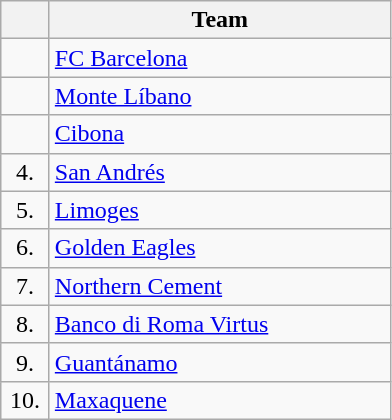<table class="wikitable" style="text-align:center">
<tr>
<th width=25></th>
<th width=220>Team</th>
</tr>
<tr>
<td></td>
<td align=left> <a href='#'>FC Barcelona</a></td>
</tr>
<tr>
<td></td>
<td align=left> <a href='#'>Monte Líbano</a></td>
</tr>
<tr>
<td></td>
<td align=left> <a href='#'>Cibona</a></td>
</tr>
<tr>
<td>4.</td>
<td align=left> <a href='#'>San Andrés</a></td>
</tr>
<tr>
<td>5.</td>
<td align=left> <a href='#'>Limoges</a></td>
</tr>
<tr>
<td>6.</td>
<td align=left> <a href='#'>Golden Eagles</a></td>
</tr>
<tr>
<td>7.</td>
<td align=left> <a href='#'>Northern Cement</a></td>
</tr>
<tr>
<td>8.</td>
<td align=left> <a href='#'>Banco di Roma Virtus</a></td>
</tr>
<tr>
<td>9.</td>
<td align=left> <a href='#'>Guantánamo</a></td>
</tr>
<tr>
<td>10.</td>
<td align=left> <a href='#'>Maxaquene</a></td>
</tr>
</table>
